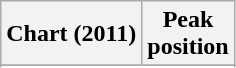<table class="wikitable sortable plainrowheaders">
<tr>
<th>Chart (2011)</th>
<th>Peak<br>position</th>
</tr>
<tr>
</tr>
<tr>
</tr>
</table>
